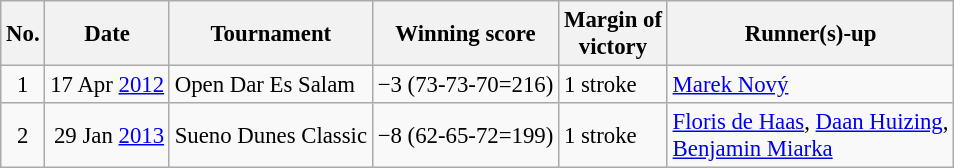<table class="wikitable" style="font-size:95%;">
<tr>
<th>No.</th>
<th>Date</th>
<th>Tournament</th>
<th>Winning score</th>
<th>Margin of<br>victory</th>
<th>Runner(s)-up</th>
</tr>
<tr>
<td align=center>1</td>
<td align=right>17 Apr <a href='#'>2012</a></td>
<td>Open Dar Es Salam</td>
<td>−3 (73-73-70=216)</td>
<td>1 stroke</td>
<td> <a href='#'>Marek Nový</a></td>
</tr>
<tr>
<td align=center>2</td>
<td align=right>29 Jan <a href='#'>2013</a></td>
<td>Sueno Dunes Classic</td>
<td>−8 (62-65-72=199)</td>
<td>1 stroke</td>
<td> <a href='#'>Floris de Haas</a>,  <a href='#'>Daan Huizing</a>,<br> <a href='#'>Benjamin Miarka</a></td>
</tr>
</table>
